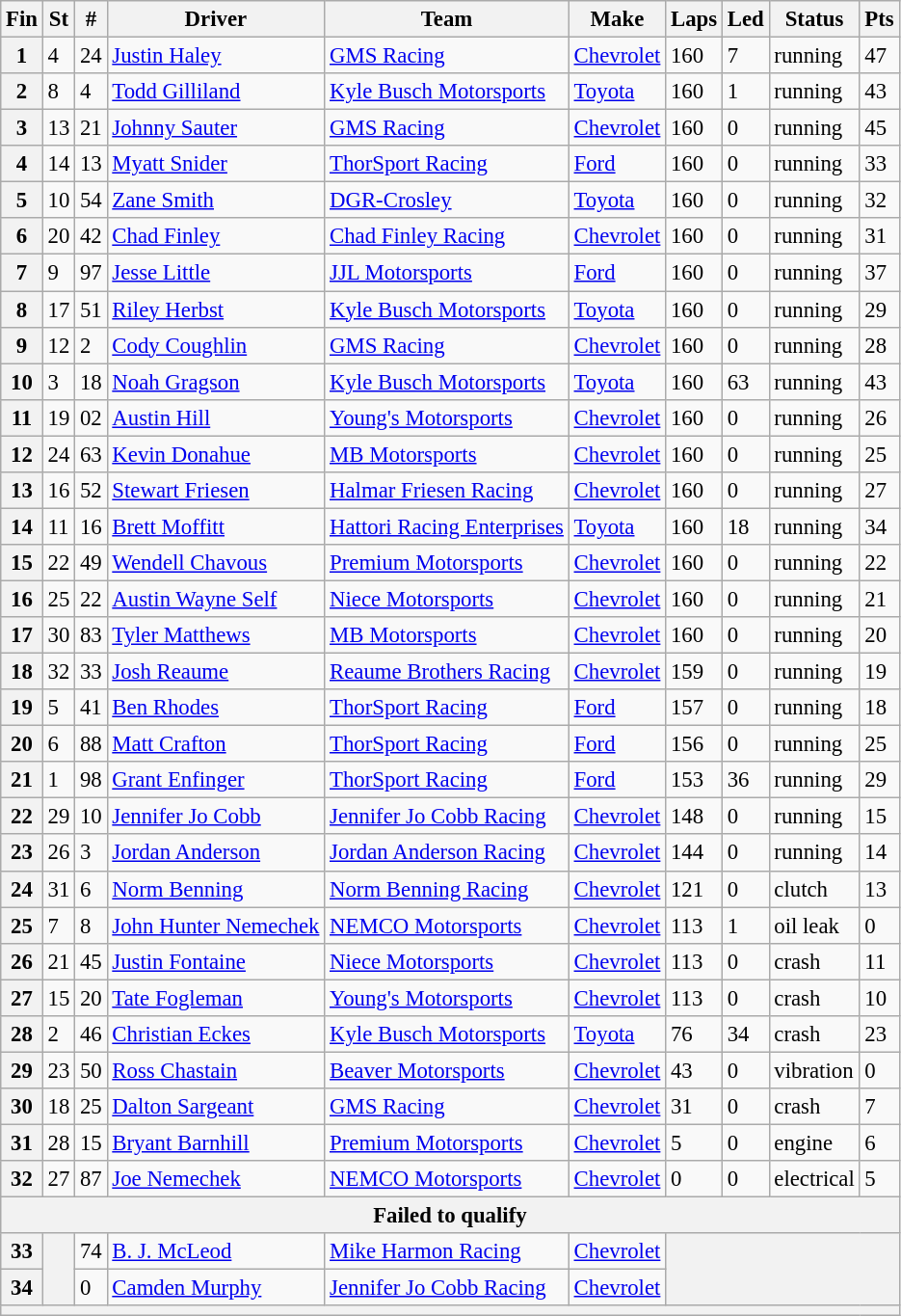<table class="wikitable" style="font-size:95%">
<tr>
<th>Fin</th>
<th>St</th>
<th>#</th>
<th>Driver</th>
<th>Team</th>
<th>Make</th>
<th>Laps</th>
<th>Led</th>
<th>Status</th>
<th>Pts</th>
</tr>
<tr>
<th>1</th>
<td>4</td>
<td>24</td>
<td><a href='#'>Justin Haley</a></td>
<td><a href='#'>GMS Racing</a></td>
<td><a href='#'>Chevrolet</a></td>
<td>160</td>
<td>7</td>
<td>running</td>
<td>47</td>
</tr>
<tr>
<th>2</th>
<td>8</td>
<td>4</td>
<td><a href='#'>Todd Gilliland</a></td>
<td><a href='#'>Kyle Busch Motorsports</a></td>
<td><a href='#'>Toyota</a></td>
<td>160</td>
<td>1</td>
<td>running</td>
<td>43</td>
</tr>
<tr>
<th>3</th>
<td>13</td>
<td>21</td>
<td><a href='#'>Johnny Sauter</a></td>
<td><a href='#'>GMS Racing</a></td>
<td><a href='#'>Chevrolet</a></td>
<td>160</td>
<td>0</td>
<td>running</td>
<td>45</td>
</tr>
<tr>
<th>4</th>
<td>14</td>
<td>13</td>
<td><a href='#'>Myatt Snider</a></td>
<td><a href='#'>ThorSport Racing</a></td>
<td><a href='#'>Ford</a></td>
<td>160</td>
<td>0</td>
<td>running</td>
<td>33</td>
</tr>
<tr>
<th>5</th>
<td>10</td>
<td>54</td>
<td><a href='#'>Zane Smith</a></td>
<td><a href='#'>DGR-Crosley</a></td>
<td><a href='#'>Toyota</a></td>
<td>160</td>
<td>0</td>
<td>running</td>
<td>32</td>
</tr>
<tr>
<th>6</th>
<td>20</td>
<td>42</td>
<td><a href='#'>Chad Finley</a></td>
<td><a href='#'>Chad Finley Racing</a></td>
<td><a href='#'>Chevrolet</a></td>
<td>160</td>
<td>0</td>
<td>running</td>
<td>31</td>
</tr>
<tr>
<th>7</th>
<td>9</td>
<td>97</td>
<td><a href='#'>Jesse Little</a></td>
<td><a href='#'>JJL Motorsports</a></td>
<td><a href='#'>Ford</a></td>
<td>160</td>
<td>0</td>
<td>running</td>
<td>37</td>
</tr>
<tr>
<th>8</th>
<td>17</td>
<td>51</td>
<td><a href='#'>Riley Herbst</a></td>
<td><a href='#'>Kyle Busch Motorsports</a></td>
<td><a href='#'>Toyota</a></td>
<td>160</td>
<td>0</td>
<td>running</td>
<td>29</td>
</tr>
<tr>
<th>9</th>
<td>12</td>
<td>2</td>
<td><a href='#'>Cody Coughlin</a></td>
<td><a href='#'>GMS Racing</a></td>
<td><a href='#'>Chevrolet</a></td>
<td>160</td>
<td>0</td>
<td>running</td>
<td>28</td>
</tr>
<tr>
<th>10</th>
<td>3</td>
<td>18</td>
<td><a href='#'>Noah Gragson</a></td>
<td><a href='#'>Kyle Busch Motorsports</a></td>
<td><a href='#'>Toyota</a></td>
<td>160</td>
<td>63</td>
<td>running</td>
<td>43</td>
</tr>
<tr>
<th>11</th>
<td>19</td>
<td>02</td>
<td><a href='#'>Austin Hill</a></td>
<td><a href='#'>Young's Motorsports</a></td>
<td><a href='#'>Chevrolet</a></td>
<td>160</td>
<td>0</td>
<td>running</td>
<td>26</td>
</tr>
<tr>
<th>12</th>
<td>24</td>
<td>63</td>
<td><a href='#'>Kevin Donahue</a></td>
<td><a href='#'>MB Motorsports</a></td>
<td><a href='#'>Chevrolet</a></td>
<td>160</td>
<td>0</td>
<td>running</td>
<td>25</td>
</tr>
<tr>
<th>13</th>
<td>16</td>
<td>52</td>
<td><a href='#'>Stewart Friesen</a></td>
<td><a href='#'>Halmar Friesen Racing</a></td>
<td><a href='#'>Chevrolet</a></td>
<td>160</td>
<td>0</td>
<td>running</td>
<td>27</td>
</tr>
<tr>
<th>14</th>
<td>11</td>
<td>16</td>
<td><a href='#'>Brett Moffitt</a></td>
<td><a href='#'>Hattori Racing Enterprises</a></td>
<td><a href='#'>Toyota</a></td>
<td>160</td>
<td>18</td>
<td>running</td>
<td>34</td>
</tr>
<tr>
<th>15</th>
<td>22</td>
<td>49</td>
<td><a href='#'>Wendell Chavous</a></td>
<td><a href='#'>Premium Motorsports</a></td>
<td><a href='#'>Chevrolet</a></td>
<td>160</td>
<td>0</td>
<td>running</td>
<td>22</td>
</tr>
<tr>
<th>16</th>
<td>25</td>
<td>22</td>
<td><a href='#'>Austin Wayne Self</a></td>
<td><a href='#'>Niece Motorsports</a></td>
<td><a href='#'>Chevrolet</a></td>
<td>160</td>
<td>0</td>
<td>running</td>
<td>21</td>
</tr>
<tr>
<th>17</th>
<td>30</td>
<td>83</td>
<td><a href='#'>Tyler Matthews</a></td>
<td><a href='#'>MB Motorsports</a></td>
<td><a href='#'>Chevrolet</a></td>
<td>160</td>
<td>0</td>
<td>running</td>
<td>20</td>
</tr>
<tr>
<th>18</th>
<td>32</td>
<td>33</td>
<td><a href='#'>Josh Reaume</a></td>
<td><a href='#'>Reaume Brothers Racing</a></td>
<td><a href='#'>Chevrolet</a></td>
<td>159</td>
<td>0</td>
<td>running</td>
<td>19</td>
</tr>
<tr>
<th>19</th>
<td>5</td>
<td>41</td>
<td><a href='#'>Ben Rhodes</a></td>
<td><a href='#'>ThorSport Racing</a></td>
<td><a href='#'>Ford</a></td>
<td>157</td>
<td>0</td>
<td>running</td>
<td>18</td>
</tr>
<tr>
<th>20</th>
<td>6</td>
<td>88</td>
<td><a href='#'>Matt Crafton</a></td>
<td><a href='#'>ThorSport Racing</a></td>
<td><a href='#'>Ford</a></td>
<td>156</td>
<td>0</td>
<td>running</td>
<td>25</td>
</tr>
<tr>
<th>21</th>
<td>1</td>
<td>98</td>
<td><a href='#'>Grant Enfinger</a></td>
<td><a href='#'>ThorSport Racing</a></td>
<td><a href='#'>Ford</a></td>
<td>153</td>
<td>36</td>
<td>running</td>
<td>29</td>
</tr>
<tr>
<th>22</th>
<td>29</td>
<td>10</td>
<td><a href='#'>Jennifer Jo Cobb</a></td>
<td><a href='#'>Jennifer Jo Cobb Racing</a></td>
<td><a href='#'>Chevrolet</a></td>
<td>148</td>
<td>0</td>
<td>running</td>
<td>15</td>
</tr>
<tr>
<th>23</th>
<td>26</td>
<td>3</td>
<td><a href='#'>Jordan Anderson</a></td>
<td><a href='#'>Jordan Anderson Racing</a></td>
<td><a href='#'>Chevrolet</a></td>
<td>144</td>
<td>0</td>
<td>running</td>
<td>14</td>
</tr>
<tr>
<th>24</th>
<td>31</td>
<td>6</td>
<td><a href='#'>Norm Benning</a></td>
<td><a href='#'>Norm Benning Racing</a></td>
<td><a href='#'>Chevrolet</a></td>
<td>121</td>
<td>0</td>
<td>clutch</td>
<td>13</td>
</tr>
<tr>
<th>25</th>
<td>7</td>
<td>8</td>
<td><a href='#'>John Hunter Nemechek</a></td>
<td><a href='#'>NEMCO Motorsports</a></td>
<td><a href='#'>Chevrolet</a></td>
<td>113</td>
<td>1</td>
<td>oil leak</td>
<td>0</td>
</tr>
<tr>
<th>26</th>
<td>21</td>
<td>45</td>
<td><a href='#'>Justin Fontaine</a></td>
<td><a href='#'>Niece Motorsports</a></td>
<td><a href='#'>Chevrolet</a></td>
<td>113</td>
<td>0</td>
<td>crash</td>
<td>11</td>
</tr>
<tr>
<th>27</th>
<td>15</td>
<td>20</td>
<td><a href='#'>Tate Fogleman</a></td>
<td><a href='#'>Young's Motorsports</a></td>
<td><a href='#'>Chevrolet</a></td>
<td>113</td>
<td>0</td>
<td>crash</td>
<td>10</td>
</tr>
<tr>
<th>28</th>
<td>2</td>
<td>46</td>
<td><a href='#'>Christian Eckes</a></td>
<td><a href='#'>Kyle Busch Motorsports</a></td>
<td><a href='#'>Toyota</a></td>
<td>76</td>
<td>34</td>
<td>crash</td>
<td>23</td>
</tr>
<tr>
<th>29</th>
<td>23</td>
<td>50</td>
<td><a href='#'>Ross Chastain</a></td>
<td><a href='#'>Beaver Motorsports</a></td>
<td><a href='#'>Chevrolet</a></td>
<td>43</td>
<td>0</td>
<td>vibration</td>
<td>0</td>
</tr>
<tr>
<th>30</th>
<td>18</td>
<td>25</td>
<td><a href='#'>Dalton Sargeant</a></td>
<td><a href='#'>GMS Racing</a></td>
<td><a href='#'>Chevrolet</a></td>
<td>31</td>
<td>0</td>
<td>crash</td>
<td>7</td>
</tr>
<tr>
<th>31</th>
<td>28</td>
<td>15</td>
<td><a href='#'>Bryant Barnhill</a></td>
<td><a href='#'>Premium Motorsports</a></td>
<td><a href='#'>Chevrolet</a></td>
<td>5</td>
<td>0</td>
<td>engine</td>
<td>6</td>
</tr>
<tr>
<th>32</th>
<td>27</td>
<td>87</td>
<td><a href='#'>Joe Nemechek</a></td>
<td><a href='#'>NEMCO Motorsports</a></td>
<td><a href='#'>Chevrolet</a></td>
<td>0</td>
<td>0</td>
<td>electrical</td>
<td>5</td>
</tr>
<tr>
<th colspan="10">Failed to qualify</th>
</tr>
<tr>
<th>33</th>
<th rowspan="2"></th>
<td>74</td>
<td><a href='#'>B. J. McLeod</a></td>
<td><a href='#'>Mike Harmon Racing</a></td>
<td><a href='#'>Chevrolet</a></td>
<th colspan="4" rowspan="2"></th>
</tr>
<tr>
<th>34</th>
<td>0</td>
<td><a href='#'>Camden Murphy</a></td>
<td><a href='#'>Jennifer Jo Cobb Racing</a></td>
<td><a href='#'>Chevrolet</a></td>
</tr>
<tr>
<th colspan="10"></th>
</tr>
</table>
